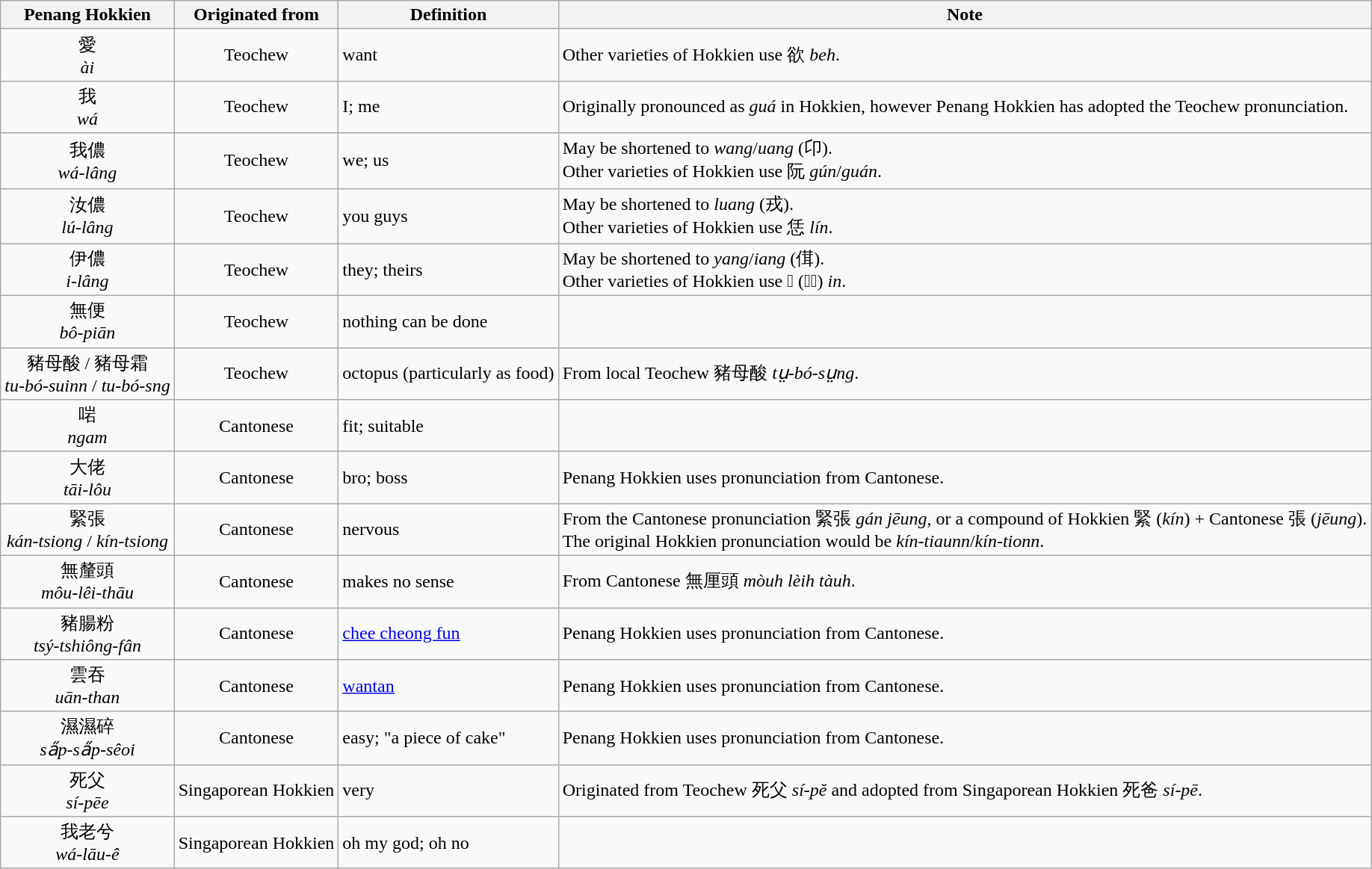<table class="wikitable" style="font-size:100%;">
<tr>
<th>Penang Hokkien</th>
<th>Originated from</th>
<th>Definition</th>
<th>Note</th>
</tr>
<tr>
<td align=center>愛<br><em>ài</em></td>
<td align=center>Teochew</td>
<td>want</td>
<td>Other varieties of Hokkien use 欲 <em>beh</em>.</td>
</tr>
<tr>
<td align=center>我<br><em>wá</em></td>
<td align=center>Teochew</td>
<td>I; me</td>
<td>Originally pronounced as <em>guá</em> in Hokkien, however Penang Hokkien has adopted the Teochew pronunciation.</td>
</tr>
<tr>
<td align=center>我儂<br><em>wá-lâng</em></td>
<td align=center>Teochew</td>
<td>we; us</td>
<td>May be shortened to <em>wang</em>/<em>uang</em> (卬).<br>Other varieties of Hokkien use 阮 <em>gún</em>/<em>guán</em>.</td>
</tr>
<tr>
<td align=center>汝儂<br><em>lú-lâng</em></td>
<td align=center>Teochew</td>
<td>you guys</td>
<td>May be shortened to <em>luang</em> (戎).<br>Other varieties of Hokkien use 恁 <em>lín</em>.</td>
</tr>
<tr>
<td align=center>伊儂<br><em>i-lâng</em></td>
<td align=center>Teochew</td>
<td>they; theirs</td>
<td>May be shortened to <em>yang</em>/<em>iang</em> (傇).<br>Other varieties of Hokkien use 𪜶 (亻因) <em>in</em>.</td>
</tr>
<tr>
<td align=center>無便<br><em>bô-piān</em></td>
<td align=center>Teochew</td>
<td>nothing can be done</td>
<td></td>
</tr>
<tr>
<td align=center>豬母酸 / 豬母霜<br><em>tu-bó-suinn</em> / <em>tu-bó-sng</em></td>
<td align=center>Teochew</td>
<td>octopus (particularly as food)</td>
<td>From local Teochew 豬母酸 <em>tṳ-bó-sṳng</em>.</td>
</tr>
<tr>
<td align=center>啱<br><em>ngam</em></td>
<td align=center>Cantonese</td>
<td>fit; suitable</td>
<td></td>
</tr>
<tr>
<td align=center>大佬<br><em>tāi-lôu</em></td>
<td align=center>Cantonese</td>
<td>bro; boss</td>
<td>Penang Hokkien uses pronunciation from Cantonese.</td>
</tr>
<tr>
<td align=center>緊張<br><em>kán-tsiong</em> / <em>kín-tsiong</em></td>
<td align=center>Cantonese</td>
<td>nervous</td>
<td>From the Cantonese pronunciation 緊張 <em>gán jēung</em>, or a compound of Hokkien 緊 (<em>kín</em>) + Cantonese 張 (<em>jēung</em>).<br>The original Hokkien pronunciation would be <em>kín-tiaunn</em>/<em>kín-tionn</em>.</td>
</tr>
<tr>
<td align=center>無釐頭<br><em>môu-lêi-thāu</em></td>
<td align=center>Cantonese</td>
<td>makes no sense</td>
<td>From Cantonese 無厘頭 <em>mòuh lèih tàuh</em>.</td>
</tr>
<tr>
<td align=center>豬腸粉<br><em>tsý-tshiông-fân</em></td>
<td align=center>Cantonese</td>
<td><a href='#'>chee cheong fun</a></td>
<td>Penang Hokkien uses pronunciation from Cantonese.</td>
</tr>
<tr>
<td align=center>雲吞<br><em>uān-than</em></td>
<td align=center>Cantonese</td>
<td><a href='#'>wantan</a></td>
<td>Penang Hokkien uses pronunciation from Cantonese.</td>
</tr>
<tr>
<td align=center>濕濕碎<br><em>sa̋p-sa̋p-sêoi</em></td>
<td align=center>Cantonese</td>
<td>easy; "a piece of cake"</td>
<td>Penang Hokkien uses pronunciation from Cantonese.</td>
</tr>
<tr>
<td align=center>死父<br><em>sí-pēe</em></td>
<td align=center>Singaporean Hokkien</td>
<td>very</td>
<td>Originated from Teochew 死父 <em>sí-pĕ</em> and adopted from Singaporean Hokkien 死爸 <em>sí-pē</em>.</td>
</tr>
<tr>
<td align=center>我老兮<br><em>wá-lāu-ê</em></td>
<td align=center>Singaporean Hokkien</td>
<td>oh my god; oh no</td>
<td></td>
</tr>
</table>
